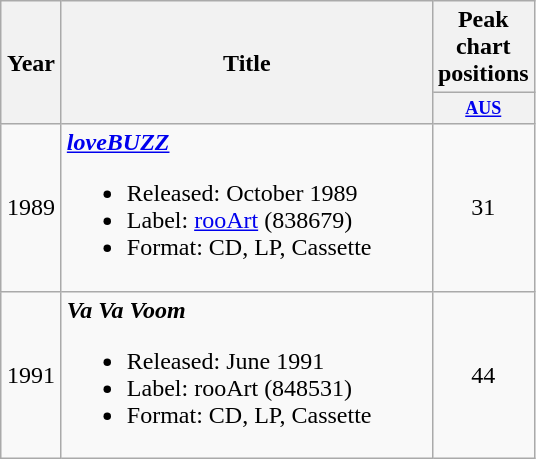<table class="wikitable">
<tr>
<th rowspan="2" width="33">Year</th>
<th rowspan="2" width="240">Title</th>
<th colspan="1">Peak chart positions</th>
</tr>
<tr>
<th style="width:3em;font-size:75%"><a href='#'>AUS</a><br></th>
</tr>
<tr>
<td align="center">1989</td>
<td><strong><em><a href='#'>loveBUZZ</a></em></strong><br><ul><li>Released: October 1989</li><li>Label: <a href='#'>rooArt</a> (838679)</li><li>Format: CD, LP, Cassette</li></ul></td>
<td align="center">31</td>
</tr>
<tr>
<td align="center">1991</td>
<td><strong><em>Va Va Voom</em></strong><br><ul><li>Released: June 1991</li><li>Label: rooArt (848531)</li><li>Format: CD, LP, Cassette</li></ul></td>
<td align="center">44</td>
</tr>
</table>
